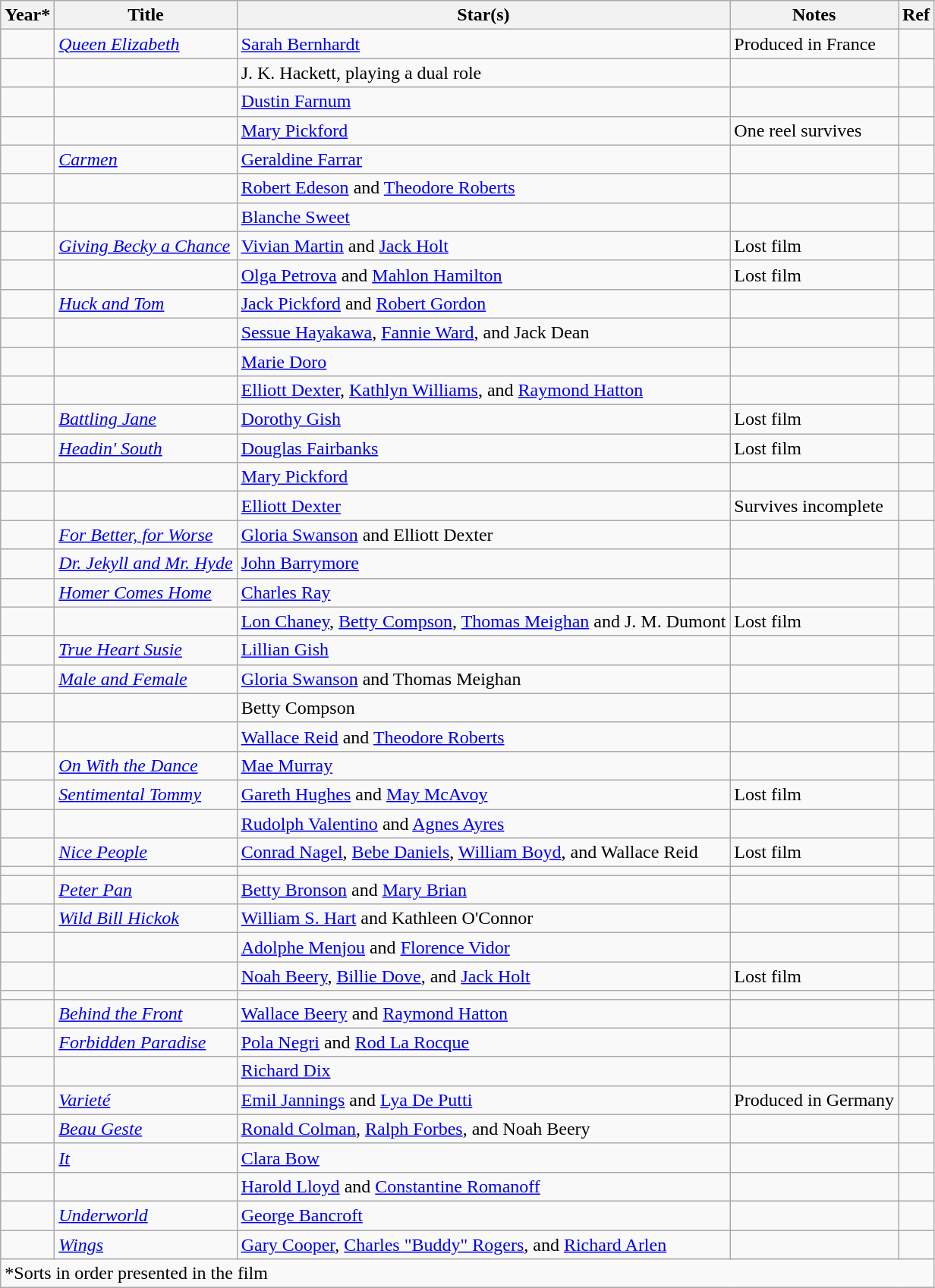<table class="wikitable sortable">
<tr>
<th>Year*</th>
<th>Title</th>
<th class="unsortable">Star(s)</th>
<th class="unsortable">Notes</th>
<th class="unsortable">Ref</th>
</tr>
<tr>
<td></td>
<td><em><a href='#'>Queen Elizabeth</a></em></td>
<td><a href='#'>Sarah Bernhardt</a></td>
<td>Produced in France</td>
<td></td>
</tr>
<tr>
<td></td>
<td></td>
<td>J. K. Hackett, playing a dual role</td>
<td></td>
<td></td>
</tr>
<tr>
<td></td>
<td></td>
<td><a href='#'>Dustin Farnum</a></td>
<td></td>
<td></td>
</tr>
<tr>
<td></td>
<td></td>
<td><a href='#'>Mary Pickford</a></td>
<td>One reel survives</td>
<td></td>
</tr>
<tr>
<td></td>
<td><em><a href='#'>Carmen</a></em></td>
<td><a href='#'>Geraldine Farrar</a></td>
<td></td>
<td></td>
</tr>
<tr>
<td></td>
<td></td>
<td><a href='#'>Robert Edeson</a> and <a href='#'>Theodore Roberts</a></td>
<td></td>
<td></td>
</tr>
<tr>
<td></td>
<td></td>
<td><a href='#'>Blanche Sweet</a></td>
<td></td>
<td></td>
</tr>
<tr>
<td></td>
<td><em><a href='#'>Giving Becky a Chance</a></em></td>
<td><a href='#'>Vivian Martin</a> and <a href='#'>Jack Holt</a></td>
<td>Lost film</td>
<td></td>
</tr>
<tr>
<td></td>
<td></td>
<td><a href='#'>Olga Petrova</a> and <a href='#'>Mahlon Hamilton</a></td>
<td>Lost film</td>
<td></td>
</tr>
<tr>
<td></td>
<td><em><a href='#'>Huck and Tom</a></em></td>
<td><a href='#'>Jack Pickford</a> and <a href='#'>Robert Gordon</a></td>
<td></td>
<td></td>
</tr>
<tr>
<td></td>
<td></td>
<td><a href='#'>Sessue Hayakawa</a>, <a href='#'>Fannie Ward</a>, and Jack Dean</td>
<td></td>
<td></td>
</tr>
<tr>
<td></td>
<td></td>
<td><a href='#'>Marie Doro</a></td>
<td></td>
<td></td>
</tr>
<tr>
<td></td>
<td></td>
<td><a href='#'>Elliott Dexter</a>, <a href='#'>Kathlyn Williams</a>, and <a href='#'>Raymond Hatton</a></td>
<td></td>
<td></td>
</tr>
<tr>
<td></td>
<td><em><a href='#'>Battling Jane</a></em></td>
<td><a href='#'>Dorothy Gish</a></td>
<td>Lost film</td>
<td></td>
</tr>
<tr>
<td></td>
<td><em><a href='#'>Headin' South</a></em></td>
<td><a href='#'>Douglas Fairbanks</a></td>
<td>Lost film</td>
<td></td>
</tr>
<tr>
<td></td>
<td></td>
<td><a href='#'>Mary Pickford</a></td>
<td></td>
<td></td>
</tr>
<tr>
<td></td>
<td></td>
<td><a href='#'>Elliott Dexter</a></td>
<td>Survives incomplete</td>
<td></td>
</tr>
<tr>
<td></td>
<td><em><a href='#'>For Better, for Worse</a></em></td>
<td><a href='#'>Gloria Swanson</a> and Elliott Dexter</td>
<td></td>
<td></td>
</tr>
<tr>
<td></td>
<td><em><a href='#'>Dr. Jekyll and Mr. Hyde</a></em></td>
<td><a href='#'>John Barrymore</a></td>
<td></td>
<td></td>
</tr>
<tr>
<td></td>
<td><em><a href='#'>Homer Comes Home</a></em></td>
<td><a href='#'>Charles Ray</a></td>
<td></td>
<td></td>
</tr>
<tr>
<td></td>
<td></td>
<td><a href='#'>Lon Chaney</a>, <a href='#'>Betty Compson</a>, <a href='#'>Thomas Meighan</a> and J. M. Dumont</td>
<td>Lost film</td>
<td></td>
</tr>
<tr>
<td></td>
<td><em><a href='#'>True Heart Susie</a></em></td>
<td><a href='#'>Lillian Gish</a></td>
<td></td>
<td></td>
</tr>
<tr>
<td></td>
<td><em><a href='#'>Male and Female</a></em></td>
<td><a href='#'>Gloria Swanson</a> and Thomas Meighan</td>
<td></td>
<td></td>
</tr>
<tr>
<td></td>
<td></td>
<td>Betty Compson</td>
<td></td>
<td></td>
</tr>
<tr>
<td></td>
<td></td>
<td><a href='#'>Wallace Reid</a> and <a href='#'>Theodore Roberts</a></td>
<td></td>
<td></td>
</tr>
<tr>
<td></td>
<td><em><a href='#'>On With the Dance</a></em></td>
<td><a href='#'>Mae Murray</a></td>
<td></td>
<td></td>
</tr>
<tr>
<td></td>
<td><em><a href='#'>Sentimental Tommy</a></em></td>
<td><a href='#'>Gareth Hughes</a> and <a href='#'>May McAvoy</a></td>
<td>Lost film</td>
<td></td>
</tr>
<tr>
<td></td>
<td></td>
<td><a href='#'>Rudolph Valentino</a> and <a href='#'>Agnes Ayres</a></td>
<td></td>
<td></td>
</tr>
<tr>
<td></td>
<td><em><a href='#'>Nice People</a></em></td>
<td><a href='#'>Conrad Nagel</a>, <a href='#'>Bebe Daniels</a>, <a href='#'>William Boyd</a>, and Wallace Reid</td>
<td>Lost film</td>
<td></td>
</tr>
<tr>
<td></td>
<td></td>
<td></td>
<td></td>
<td></td>
</tr>
<tr>
<td></td>
<td><em><a href='#'>Peter Pan</a></em></td>
<td><a href='#'>Betty Bronson</a> and <a href='#'>Mary Brian</a></td>
<td></td>
<td></td>
</tr>
<tr>
<td></td>
<td><em><a href='#'>Wild Bill Hickok</a></em></td>
<td><a href='#'>William S. Hart</a> and Kathleen O'Connor</td>
<td></td>
<td></td>
</tr>
<tr>
<td></td>
<td></td>
<td><a href='#'>Adolphe Menjou</a> and <a href='#'>Florence Vidor</a></td>
<td></td>
<td></td>
</tr>
<tr>
<td></td>
<td></td>
<td><a href='#'>Noah Beery</a>, <a href='#'>Billie Dove</a>, and <a href='#'>Jack Holt</a></td>
<td>Lost film</td>
<td></td>
</tr>
<tr>
<td></td>
<td></td>
<td></td>
<td></td>
<td></td>
</tr>
<tr>
<td></td>
<td><em><a href='#'>Behind the Front</a></em></td>
<td><a href='#'>Wallace Beery</a> and <a href='#'>Raymond Hatton</a></td>
<td></td>
<td></td>
</tr>
<tr>
<td></td>
<td><em><a href='#'>Forbidden Paradise</a></em></td>
<td><a href='#'>Pola Negri</a> and <a href='#'>Rod La Rocque</a></td>
<td></td>
<td></td>
</tr>
<tr>
<td></td>
<td></td>
<td><a href='#'>Richard Dix</a></td>
<td></td>
<td></td>
</tr>
<tr>
<td></td>
<td><em><a href='#'>Varieté</a></em></td>
<td><a href='#'>Emil Jannings</a> and <a href='#'>Lya De Putti</a></td>
<td>Produced in Germany</td>
<td></td>
</tr>
<tr>
<td></td>
<td><em><a href='#'>Beau Geste</a></em></td>
<td><a href='#'>Ronald Colman</a>, <a href='#'>Ralph Forbes</a>, and Noah Beery</td>
<td></td>
<td></td>
</tr>
<tr>
<td></td>
<td><em><a href='#'>It</a></em></td>
<td><a href='#'>Clara Bow</a></td>
<td></td>
<td></td>
</tr>
<tr>
<td></td>
<td></td>
<td><a href='#'>Harold Lloyd</a> and <a href='#'>Constantine Romanoff</a></td>
<td></td>
<td></td>
</tr>
<tr>
<td></td>
<td><em><a href='#'>Underworld</a></em></td>
<td><a href='#'>George Bancroft</a></td>
<td></td>
<td></td>
</tr>
<tr>
<td></td>
<td><em><a href='#'>Wings</a></em></td>
<td><a href='#'>Gary Cooper</a>, <a href='#'>Charles "Buddy" Rogers</a>, and <a href='#'>Richard Arlen</a></td>
<td></td>
<td></td>
</tr>
<tr class="sortbottom">
<td colspan="5">*Sorts in order presented in the film</td>
</tr>
</table>
